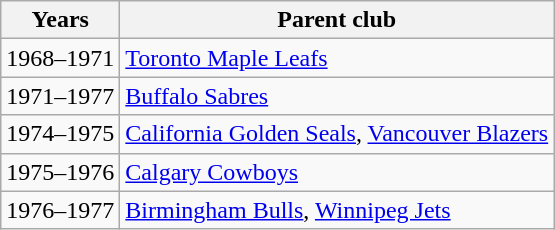<table class="wikitable">
<tr>
<th>Years</th>
<th>Parent club</th>
</tr>
<tr>
<td>1968–1971</td>
<td><a href='#'>Toronto Maple Leafs</a></td>
</tr>
<tr>
<td>1971–1977</td>
<td><a href='#'>Buffalo Sabres</a></td>
</tr>
<tr>
<td>1974–1975</td>
<td><a href='#'>California Golden Seals</a>, <a href='#'>Vancouver Blazers</a></td>
</tr>
<tr>
<td>1975–1976</td>
<td><a href='#'>Calgary Cowboys</a></td>
</tr>
<tr>
<td>1976–1977</td>
<td><a href='#'>Birmingham Bulls</a>, <a href='#'>Winnipeg Jets</a></td>
</tr>
</table>
